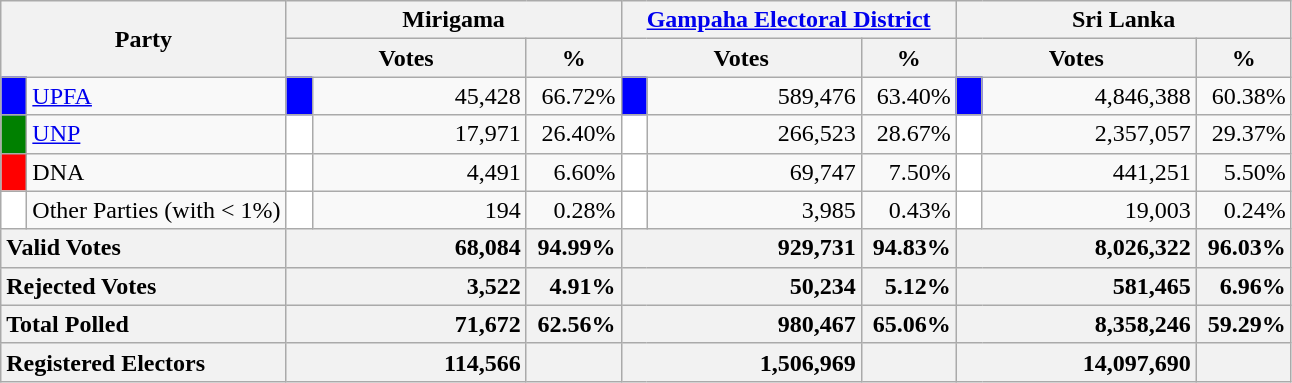<table class="wikitable">
<tr>
<th colspan="2" width="144px"rowspan="2">Party</th>
<th colspan="3" width="216px">Mirigama</th>
<th colspan="3" width="216px"><a href='#'>Gampaha Electoral District</a></th>
<th colspan="3" width="216px">Sri Lanka</th>
</tr>
<tr>
<th colspan="2" width="144px">Votes</th>
<th>%</th>
<th colspan="2" width="144px">Votes</th>
<th>%</th>
<th colspan="2" width="144px">Votes</th>
<th>%</th>
</tr>
<tr>
<td style="background-color:blue;" width="10px"></td>
<td style="text-align:left;"><a href='#'>UPFA</a></td>
<td style="background-color:blue;" width="10px"></td>
<td style="text-align:right;">45,428</td>
<td style="text-align:right;">66.72%</td>
<td style="background-color:blue;" width="10px"></td>
<td style="text-align:right;">589,476</td>
<td style="text-align:right;">63.40%</td>
<td style="background-color:blue;" width="10px"></td>
<td style="text-align:right;">4,846,388</td>
<td style="text-align:right;">60.38%</td>
</tr>
<tr>
<td style="background-color:green;" width="10px"></td>
<td style="text-align:left;"><a href='#'>UNP</a></td>
<td style="background-color:white;" width="10px"></td>
<td style="text-align:right;">17,971</td>
<td style="text-align:right;">26.40%</td>
<td style="background-color:white;" width="10px"></td>
<td style="text-align:right;">266,523</td>
<td style="text-align:right;">28.67%</td>
<td style="background-color:white;" width="10px"></td>
<td style="text-align:right;">2,357,057</td>
<td style="text-align:right;">29.37%</td>
</tr>
<tr>
<td style="background-color:red;" width="10px"></td>
<td style="text-align:left;">DNA</td>
<td style="background-color:white;" width="10px"></td>
<td style="text-align:right;">4,491</td>
<td style="text-align:right;">6.60%</td>
<td style="background-color:white;" width="10px"></td>
<td style="text-align:right;">69,747</td>
<td style="text-align:right;">7.50%</td>
<td style="background-color:white;" width="10px"></td>
<td style="text-align:right;">441,251</td>
<td style="text-align:right;">5.50%</td>
</tr>
<tr>
<td style="background-color:white;" width="10px"></td>
<td style="text-align:left;">Other Parties (with < 1%)</td>
<td style="background-color:white;" width="10px"></td>
<td style="text-align:right;">194</td>
<td style="text-align:right;">0.28%</td>
<td style="background-color:white;" width="10px"></td>
<td style="text-align:right;">3,985</td>
<td style="text-align:right;">0.43%</td>
<td style="background-color:white;" width="10px"></td>
<td style="text-align:right;">19,003</td>
<td style="text-align:right;">0.24%</td>
</tr>
<tr>
<th colspan="2" width="144px"style="text-align:left;">Valid Votes</th>
<th style="text-align:right;"colspan="2" width="144px">68,084</th>
<th style="text-align:right;">94.99%</th>
<th style="text-align:right;"colspan="2" width="144px">929,731</th>
<th style="text-align:right;">94.83%</th>
<th style="text-align:right;"colspan="2" width="144px">8,026,322</th>
<th style="text-align:right;">96.03%</th>
</tr>
<tr>
<th colspan="2" width="144px"style="text-align:left;">Rejected Votes</th>
<th style="text-align:right;"colspan="2" width="144px">3,522</th>
<th style="text-align:right;">4.91%</th>
<th style="text-align:right;"colspan="2" width="144px">50,234</th>
<th style="text-align:right;">5.12%</th>
<th style="text-align:right;"colspan="2" width="144px">581,465</th>
<th style="text-align:right;">6.96%</th>
</tr>
<tr>
<th colspan="2" width="144px"style="text-align:left;">Total Polled</th>
<th style="text-align:right;"colspan="2" width="144px">71,672</th>
<th style="text-align:right;">62.56%</th>
<th style="text-align:right;"colspan="2" width="144px">980,467</th>
<th style="text-align:right;">65.06%</th>
<th style="text-align:right;"colspan="2" width="144px">8,358,246</th>
<th style="text-align:right;">59.29%</th>
</tr>
<tr>
<th colspan="2" width="144px"style="text-align:left;">Registered Electors</th>
<th style="text-align:right;"colspan="2" width="144px">114,566</th>
<th></th>
<th style="text-align:right;"colspan="2" width="144px">1,506,969</th>
<th></th>
<th style="text-align:right;"colspan="2" width="144px">14,097,690</th>
<th></th>
</tr>
</table>
